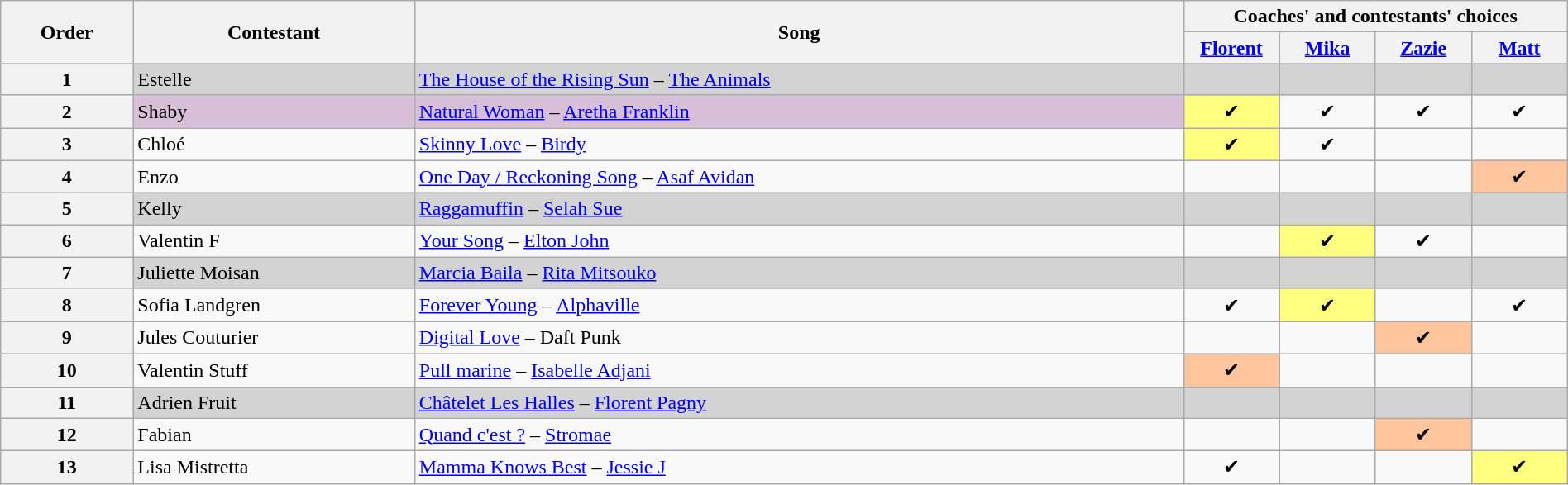<table class="wikitable" style="width:100%;">
<tr>
<th scope=col rowspan="2">Order</th>
<th scope=col rowspan="2">Contestant</th>
<th scope=col rowspan="2">Song</th>
<th scope=col colspan="4">Coaches' and contestants' choices</th>
</tr>
<tr>
<th scope=col width="70"><a href='#'>Florent</a></th>
<th scope=col width="70"><a href='#'>Mika</a></th>
<th scope=col width="70"><a href='#'>Zazie</a></th>
<th scope=col width="70"><a href='#'>Matt</a></th>
</tr>
<tr style="background:lightgrey;">
<th scope=row>1</th>
<td>Estelle</td>
<td><a href='#'>The House of the Rising Sun</a> – <a href='#'>The Animals</a></td>
<td></td>
<td></td>
<td></td>
<td></td>
</tr>
<tr>
<th scope=row>2</th>
<td style="background:thistle">Shaby</td>
<td style="background:thistle"><a href='#'>Natural Woman</a> – <a href='#'>Aretha Franklin</a></td>
<td style="text-align:center; background:#ffff80">✔</td>
<td style="text-align:center">✔</td>
<td style="text-align:center">✔</td>
<td style="text-align:center">✔</td>
</tr>
<tr>
<th scope=row>3</th>
<td>Chloé</td>
<td><a href='#'>Skinny Love</a> – <a href='#'>Birdy</a></td>
<td style="text-align:center; background:#ffff80">✔</td>
<td style="text-align:center">✔</td>
<td></td>
<td></td>
</tr>
<tr>
<th scope=row>4</th>
<td>Enzo</td>
<td><a href='#'>One Day / Reckoning Song</a> – <a href='#'>Asaf Avidan</a></td>
<td></td>
<td></td>
<td></td>
<td style="text-align:center; background:#ffc59d">✔</td>
</tr>
<tr style="background:lightgrey;">
<th scope=row>5</th>
<td>Kelly</td>
<td><a href='#'>Raggamuffin</a> – <a href='#'>Selah Sue</a></td>
<td></td>
<td></td>
<td></td>
<td></td>
</tr>
<tr>
<th scope=row>6</th>
<td>Valentin F</td>
<td><a href='#'>Your Song</a> – <a href='#'>Elton John</a></td>
<td></td>
<td style="text-align:center; background:#ffff80">✔</td>
<td style="text-align:center">✔</td>
<td></td>
</tr>
<tr style="background:lightgrey;">
<th scope=row>7</th>
<td>Juliette Moisan</td>
<td><a href='#'>Marcia Baila</a> – <a href='#'>Rita Mitsouko</a></td>
<td></td>
<td></td>
<td></td>
<td></td>
</tr>
<tr>
<th scope=row>8</th>
<td>Sofia Landgren</td>
<td><a href='#'>Forever Young</a> – <a href='#'>Alphaville</a></td>
<td style="text-align:center">✔</td>
<td style="text-align:center; background:#ffff80">✔</td>
<td></td>
<td style="text-align:center">✔</td>
</tr>
<tr>
<th scope=row>9</th>
<td>Jules Couturier</td>
<td><a href='#'>Digital Love</a> – Daft Punk</td>
<td></td>
<td></td>
<td style="text-align:center; background:#ffc59d">✔</td>
<td></td>
</tr>
<tr>
<th scope=row>10</th>
<td>Valentin Stuff</td>
<td><a href='#'>Pull marine</a> – <a href='#'>Isabelle Adjani</a></td>
<td style="text-align:center; background:#ffc59d">✔</td>
<td></td>
<td></td>
<td></td>
</tr>
<tr style="background:lightgrey;">
<th scope=row>11</th>
<td>Adrien Fruit</td>
<td><a href='#'>Châtelet Les Halles</a> – <a href='#'>Florent Pagny</a></td>
<td></td>
<td></td>
<td></td>
<td></td>
</tr>
<tr>
<th scope=row>12</th>
<td>Fabian</td>
<td><a href='#'>Quand c'est ?</a> – <a href='#'>Stromae</a></td>
<td></td>
<td></td>
<td style="text-align:center; background:#ffc59d">✔</td>
<td></td>
</tr>
<tr>
<th scope=row>13</th>
<td>Lisa Mistretta</td>
<td><a href='#'>Mamma Knows Best</a> – <a href='#'>Jessie J</a></td>
<td style="text-align:center">✔</td>
<td></td>
<td></td>
<td style="text-align:center; background:#ffff80">✔</td>
</tr>
</table>
